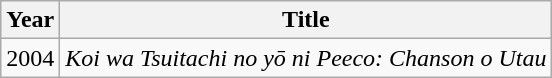<table class="wikitable">
<tr>
<th>Year</th>
<th>Title</th>
</tr>
<tr>
<td>2004</td>
<td><em>Koi wa Tsuitachi no yō ni Peeco: Chanson o Utau</em></td>
</tr>
</table>
